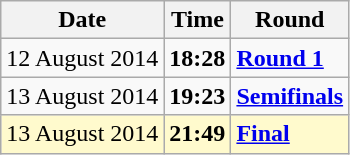<table class="wikitable">
<tr>
<th>Date</th>
<th>Time</th>
<th>Round</th>
</tr>
<tr>
<td>12 August 2014</td>
<td><strong>18:28</strong></td>
<td><strong><a href='#'>Round 1</a></strong></td>
</tr>
<tr>
<td>13 August 2014</td>
<td><strong>19:23</strong></td>
<td><strong><a href='#'>Semifinals</a></strong></td>
</tr>
<tr style=background:lemonchiffon>
<td>13 August 2014</td>
<td><strong>21:49</strong></td>
<td><strong><a href='#'>Final</a></strong></td>
</tr>
</table>
